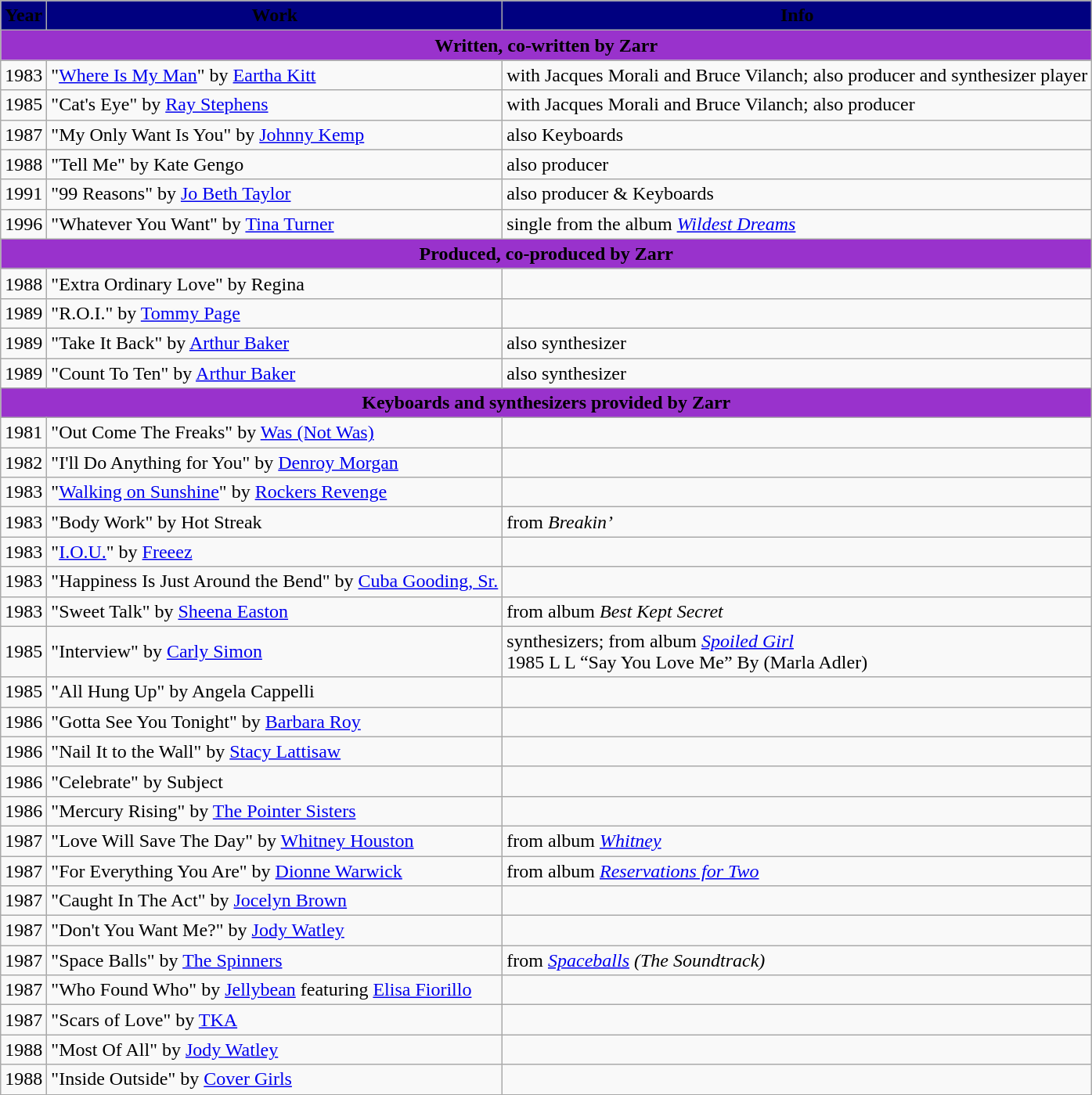<table class="wikitable" style=>
<tr style="text-align:center;">
<th style="background:navy;"><span>Year</span></th>
<th style="background:navy;"><span>Work</span></th>
<th style="background:navy;"><span>Info</span></th>
</tr>
<tr>
<td bgcolor=darkorchid colspan=4 align=center><span><strong> Written, co-written by Zarr</strong></span></td>
</tr>
<tr>
<td>1983</td>
<td>"<a href='#'>Where Is My Man</a>" by <a href='#'>Eartha Kitt</a></td>
<td>with Jacques Morali and Bruce Vilanch; also producer and synthesizer player</td>
</tr>
<tr>
<td>1985</td>
<td>"Cat's Eye"  by <a href='#'>Ray Stephens</a></td>
<td>with Jacques Morali and Bruce Vilanch; also producer</td>
</tr>
<tr>
<td>1987</td>
<td>"My Only Want Is You"  by <a href='#'>Johnny Kemp</a></td>
<td>also Keyboards</td>
</tr>
<tr>
<td>1988</td>
<td>"Tell Me"  by Kate Gengo</td>
<td>also producer</td>
</tr>
<tr>
<td>1991</td>
<td>"99 Reasons" by <a href='#'>Jo Beth Taylor</a></td>
<td>also producer & Keyboards</td>
</tr>
<tr>
<td>1996</td>
<td>"Whatever You Want" by <a href='#'>Tina Turner</a></td>
<td>single from the album <em><a href='#'>Wildest Dreams</a></em></td>
</tr>
<tr>
<td bgcolor=darkorchid colspan=4 align=center><span><strong>Produced, co-produced by Zarr</strong></span></td>
</tr>
<tr>
<td>1988</td>
<td>"Extra Ordinary Love" by Regina</td>
<td></td>
</tr>
<tr>
<td>1989</td>
<td>"R.O.I." by <a href='#'>Tommy Page</a></td>
<td></td>
</tr>
<tr>
<td>1989</td>
<td>"Take It Back" by <a href='#'>Arthur Baker</a></td>
<td>also synthesizer</td>
</tr>
<tr>
<td>1989</td>
<td>"Count To Ten" by <a href='#'>Arthur Baker</a></td>
<td>also synthesizer</td>
</tr>
<tr>
<td bgcolor=darkorchid colspan=4 align=center><span><strong>Keyboards and synthesizers provided by Zarr</strong></span></td>
</tr>
<tr>
<td>1981</td>
<td>"Out Come The Freaks" by <a href='#'>Was (Not Was)</a></td>
<td></td>
</tr>
<tr>
<td>1982</td>
<td>"I'll Do Anything for You" by <a href='#'>Denroy Morgan</a></td>
<td></td>
</tr>
<tr>
<td>1983</td>
<td>"<a href='#'>Walking on Sunshine</a>" by <a href='#'>Rockers Revenge</a></td>
<td></td>
</tr>
<tr>
<td>1983</td>
<td>"Body Work" by Hot Streak</td>
<td>from <em>Breakin’</em></td>
</tr>
<tr>
<td>1983</td>
<td>"<a href='#'>I.O.U.</a>" by <a href='#'>Freeez</a></td>
<td></td>
</tr>
<tr>
<td>1983</td>
<td>"Happiness Is Just Around the Bend" by <a href='#'>Cuba Gooding, Sr.</a></td>
<td></td>
</tr>
<tr>
<td>1983</td>
<td>"Sweet Talk" by <a href='#'>Sheena Easton</a></td>
<td>from album <em>Best Kept Secret</em></td>
</tr>
<tr>
<td>1985</td>
<td>"Interview" by <a href='#'>Carly Simon</a></td>
<td>synthesizers; from album <em><a href='#'>Spoiled Girl</a></em><br>1985
L
L
“Say You Love Me”
By (Marla Adler)</td>
</tr>
<tr>
<td>1985</td>
<td>"All Hung Up" by Angela Cappelli</td>
<td></td>
</tr>
<tr>
<td>1986</td>
<td>"Gotta See You Tonight" by <a href='#'>Barbara Roy</a></td>
<td></td>
</tr>
<tr>
<td>1986</td>
<td>"Nail It to the Wall" by <a href='#'>Stacy Lattisaw</a></td>
<td></td>
</tr>
<tr>
<td>1986</td>
<td>"Celebrate" by Subject</td>
<td></td>
</tr>
<tr>
<td>1986</td>
<td>"Mercury Rising" by <a href='#'>The Pointer Sisters</a></td>
<td></td>
</tr>
<tr>
<td>1987</td>
<td>"Love Will Save The Day" by <a href='#'>Whitney Houston</a></td>
<td>from album <em><a href='#'>Whitney</a></em></td>
</tr>
<tr>
<td>1987</td>
<td>"For Everything You Are" by <a href='#'>Dionne Warwick</a></td>
<td>from album <em><a href='#'>Reservations for Two</a></em></td>
</tr>
<tr>
<td>1987</td>
<td>"Caught In The Act" by <a href='#'>Jocelyn Brown</a></td>
<td></td>
</tr>
<tr>
<td>1987</td>
<td>"Don't You Want Me?" by <a href='#'>Jody Watley</a></td>
<td></td>
</tr>
<tr>
<td>1987</td>
<td>"Space Balls" by <a href='#'>The Spinners</a></td>
<td>from <em><a href='#'>Spaceballs</a> (The Soundtrack)</em></td>
</tr>
<tr>
<td>1987</td>
<td>"Who Found Who" by <a href='#'>Jellybean</a> featuring <a href='#'>Elisa Fiorillo</a></td>
<td></td>
</tr>
<tr>
<td>1987</td>
<td>"Scars of Love" by <a href='#'>TKA</a></td>
<td></td>
</tr>
<tr>
<td>1988</td>
<td>"Most Of All" by <a href='#'>Jody Watley</a></td>
<td></td>
</tr>
<tr>
<td>1988</td>
<td>"Inside Outside" by <a href='#'>Cover Girls</a></td>
<td></td>
</tr>
<tr>
</tr>
</table>
